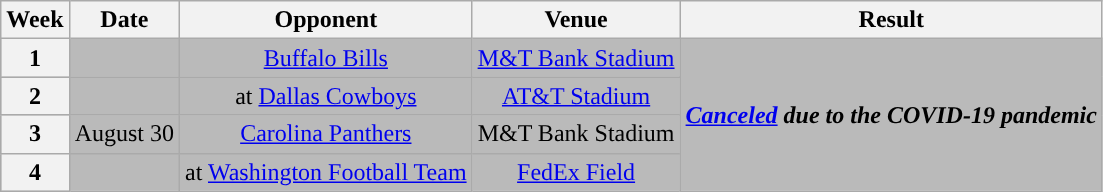<table class="wikitable" style="text-align:center">
<tr>
<th>Week</th>
<th>Date</th>
<th>Opponent</th>
<th>Venue</th>
<th>Result</th>
</tr>
<tr style="background:#bababa">
<th>1</th>
<td></td>
<td><a href='#'>Buffalo Bills</a></td>
<td><a href='#'>M&T Bank Stadium</a></td>
<td rowspan=4><strong><em><a href='#'>Canceled</a> due to the COVID-19 pandemic</em></strong></td>
</tr>
<tr style="background:#bababa">
<th>2</th>
<td></td>
<td>at <a href='#'>Dallas Cowboys</a></td>
<td><a href='#'>AT&T Stadium</a></td>
</tr>
<tr style="background:#bababa">
<th>3</th>
<td>August 30</td>
<td><a href='#'>Carolina Panthers</a></td>
<td>M&T Bank Stadium</td>
</tr>
<tr style="background:#bababa">
<th>4</th>
<td></td>
<td>at <a href='#'>Washington Football Team</a></td>
<td><a href='#'>FedEx Field</a></td>
</tr>
</table>
